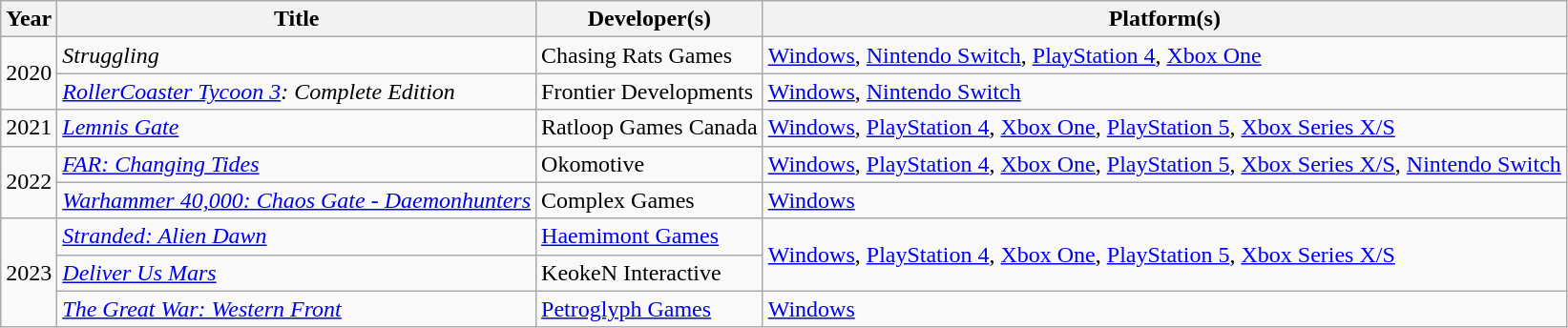<table class="wikitable sortable">
<tr>
<th>Year</th>
<th>Title</th>
<th>Developer(s)</th>
<th>Platform(s)</th>
</tr>
<tr>
<td rowspan="2">2020</td>
<td><em>Struggling</em></td>
<td>Chasing Rats Games</td>
<td><a href='#'>Windows</a>, <a href='#'>Nintendo Switch</a>, <a href='#'>PlayStation 4</a>, <a href='#'>Xbox One</a></td>
</tr>
<tr>
<td><em><a href='#'>RollerCoaster Tycoon 3</a>: Complete Edition</em></td>
<td>Frontier Developments</td>
<td><a href='#'>Windows</a>, <a href='#'>Nintendo Switch</a></td>
</tr>
<tr>
<td>2021</td>
<td><em><a href='#'>Lemnis Gate</a></em></td>
<td>Ratloop Games Canada</td>
<td><a href='#'>Windows</a>, <a href='#'>PlayStation 4</a>, <a href='#'>Xbox One</a>, <a href='#'>PlayStation 5</a>, <a href='#'>Xbox Series X/S</a></td>
</tr>
<tr>
<td rowspan="2">2022</td>
<td><em><a href='#'>FAR: Changing Tides</a></em></td>
<td>Okomotive</td>
<td><a href='#'>Windows</a>, <a href='#'>PlayStation 4</a>, <a href='#'>Xbox One</a>, <a href='#'>PlayStation 5</a>, <a href='#'>Xbox Series X/S</a>, <a href='#'>Nintendo Switch</a></td>
</tr>
<tr>
<td><em><a href='#'>Warhammer 40,000: Chaos Gate - Daemonhunters</a></em></td>
<td>Complex Games</td>
<td><a href='#'>Windows</a></td>
</tr>
<tr>
<td rowspan="3">2023</td>
<td><em><a href='#'>Stranded: Alien Dawn</a></em></td>
<td><a href='#'>Haemimont Games</a></td>
<td rowspan="2"><a href='#'>Windows</a>, <a href='#'>PlayStation 4</a>, <a href='#'>Xbox One</a>, <a href='#'>PlayStation 5</a>, <a href='#'>Xbox Series X/S</a></td>
</tr>
<tr>
<td><em><a href='#'>Deliver Us Mars</a></em></td>
<td>KeokeN Interactive</td>
</tr>
<tr>
<td><em><a href='#'>The Great War: Western Front</a></em></td>
<td><a href='#'>Petroglyph Games</a></td>
<td><a href='#'>Windows</a></td>
</tr>
</table>
